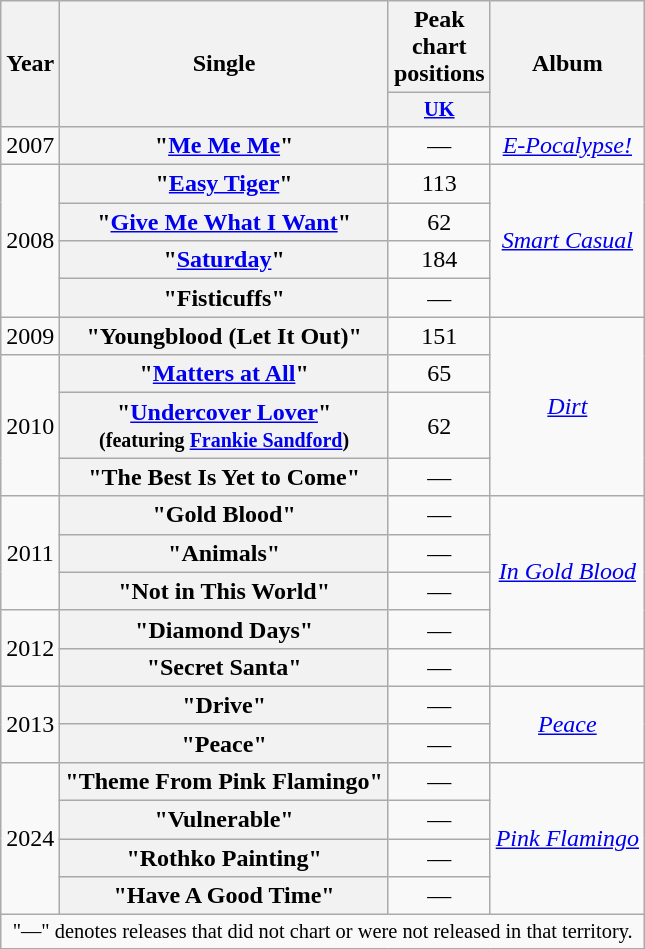<table class="wikitable plainrowheaders" style="text-align:center;">
<tr>
<th scope="col" rowspan="2">Year</th>
<th scope="col" rowspan="2">Single</th>
<th scope="col">Peak chart positions</th>
<th scope="col" rowspan="2">Album</th>
</tr>
<tr>
<th scope="col" style="width:3em;font-size:85%"><a href='#'>UK</a><br></th>
</tr>
<tr>
<td>2007</td>
<th scope="row">"<a href='#'>Me Me Me</a>"</th>
<td>—</td>
<td><em><a href='#'>E-Pocalypse!</a></em></td>
</tr>
<tr>
<td rowspan="4">2008</td>
<th scope="row">"<a href='#'>Easy Tiger</a>"</th>
<td>113</td>
<td rowspan="4"><em><a href='#'>Smart Casual</a></em></td>
</tr>
<tr>
<th scope="row">"<a href='#'>Give Me What I Want</a>"</th>
<td>62</td>
</tr>
<tr>
<th scope="row">"<a href='#'>Saturday</a>"</th>
<td>184</td>
</tr>
<tr>
<th scope="row">"Fisticuffs"</th>
<td>—</td>
</tr>
<tr>
<td>2009</td>
<th scope="row">"Youngblood (Let It Out)"</th>
<td>151</td>
<td rowspan="4"><em><a href='#'>Dirt</a></em></td>
</tr>
<tr>
<td rowspan="3">2010</td>
<th scope="row">"<a href='#'>Matters at All</a>"</th>
<td>65</td>
</tr>
<tr>
<th scope="row">"<a href='#'>Undercover Lover</a>"<br><small>(featuring <a href='#'>Frankie Sandford</a>)</small></th>
<td>62</td>
</tr>
<tr>
<th scope="row">"The Best Is Yet to Come"</th>
<td>—</td>
</tr>
<tr>
<td rowspan="3">2011</td>
<th scope="row">"Gold Blood"</th>
<td>—</td>
<td rowspan="4"><em><a href='#'>In Gold Blood</a></em></td>
</tr>
<tr>
<th scope="row">"Animals"</th>
<td>—</td>
</tr>
<tr>
<th scope="row">"Not in This World"</th>
<td>—</td>
</tr>
<tr>
<td rowspan="2">2012</td>
<th scope="row">"Diamond Days"</th>
<td>—</td>
</tr>
<tr>
<th scope="row">"Secret Santa"</th>
<td>—</td>
<td></td>
</tr>
<tr>
<td rowspan="2">2013</td>
<th scope="row">"Drive"</th>
<td>—</td>
<td rowspan="2"><em><a href='#'>Peace</a></em></td>
</tr>
<tr>
<th scope="row">"Peace"</th>
<td>—</td>
</tr>
<tr>
<td rowspan="4">2024</td>
<th scope="row">"Theme From Pink Flamingo"</th>
<td>—</td>
<td rowspan="4"><em><a href='#'>Pink Flamingo</a></em></td>
</tr>
<tr>
<th scope="row">"Vulnerable"</th>
<td>—</td>
</tr>
<tr>
<th scope="row">"Rothko Painting"</th>
<td>—</td>
</tr>
<tr>
<th scope="row">"Have A Good Time"</th>
<td>—</td>
</tr>
<tr>
<td colspan="4" style="font-size: 85%">"—" denotes releases that did not chart or were not released in that territory.</td>
</tr>
</table>
